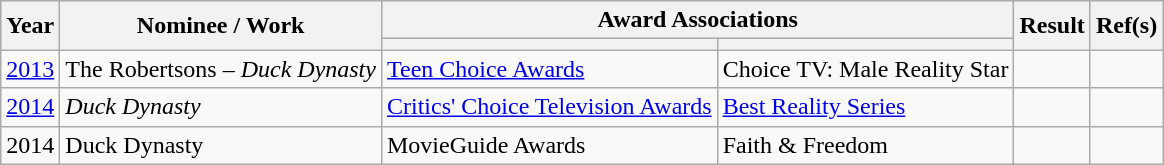<table class="wikitable sortable">
<tr>
<th rowspan=2>Year</th>
<th rowspan=2>Nominee / Work</th>
<th colspan=2>Award Associations</th>
<th rowspan=2>Result</th>
<th rowspan=2 class="unsortable">Ref(s)</th>
</tr>
<tr>
<th></th>
<th></th>
</tr>
<tr>
<td><a href='#'>2013</a> </td>
<td>The Robertsons – <em>Duck Dynasty</em></td>
<td><a href='#'>Teen Choice Awards</a></td>
<td>Choice TV: Male Reality Star</td>
<td></td>
<td></td>
</tr>
<tr>
<td><a href='#'>2014</a> </td>
<td><em>Duck Dynasty</em></td>
<td><a href='#'>Critics' Choice Television Awards</a></td>
<td><a href='#'>Best Reality Series</a></td>
<td></td>
<td style="text-align:center;"></td>
</tr>
<tr>
<td>2014</td>
<td>Duck Dynasty</td>
<td>MovieGuide Awards</td>
<td>Faith & Freedom</td>
<td></td>
<td></td>
</tr>
</table>
